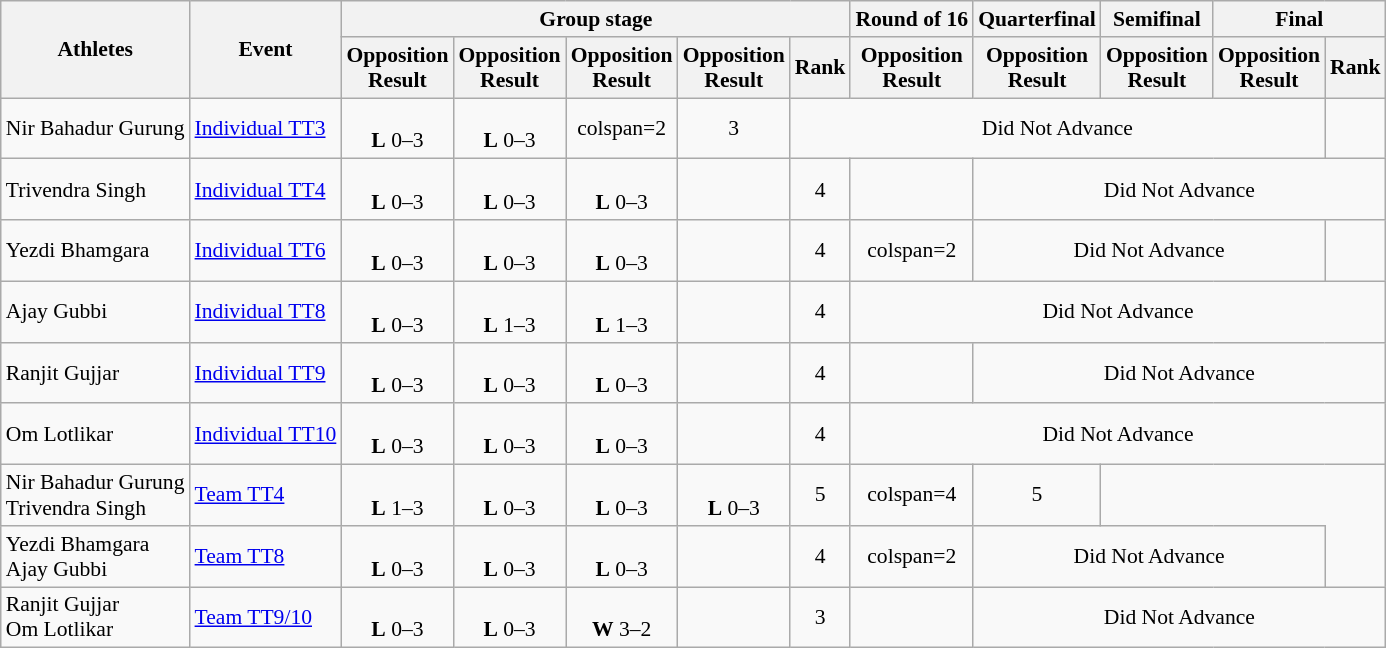<table class="wikitable" style="text-align:center; font-size:90%">
<tr>
<th rowspan=2>Athletes</th>
<th rowspan=2>Event</th>
<th colspan=5>Group stage</th>
<th>Round of 16</th>
<th>Quarterfinal</th>
<th>Semifinal</th>
<th colspan=2>Final</th>
</tr>
<tr>
<th>Opposition<br>Result</th>
<th>Opposition<br>Result</th>
<th>Opposition<br>Result</th>
<th>Opposition<br>Result</th>
<th>Rank</th>
<th>Opposition<br>Result</th>
<th>Opposition<br>Result</th>
<th>Opposition<br>Result</th>
<th>Opposition<br>Result</th>
<th>Rank</th>
</tr>
<tr>
<td align=left>Nir Bahadur Gurung</td>
<td align=left><a href='#'>Individual TT3</a></td>
<td><br><strong>L</strong> 0–3</td>
<td><br><strong>L</strong> 0–3</td>
<td>colspan=2 </td>
<td>3</td>
<td colspan=5>Did Not Advance</td>
</tr>
<tr>
<td align=left>Trivendra Singh</td>
<td align=left><a href='#'>Individual TT4</a></td>
<td><br><strong>L</strong> 0–3</td>
<td><br><strong>L</strong> 0–3</td>
<td><br><strong>L</strong> 0–3</td>
<td></td>
<td>4</td>
<td></td>
<td colspan=4>Did Not Advance</td>
</tr>
<tr>
<td align=left>Yezdi Bhamgara</td>
<td align=left><a href='#'>Individual TT6</a></td>
<td><br><strong>L</strong> 0–3</td>
<td><br><strong>L</strong> 0–3</td>
<td><br><strong>L</strong> 0–3</td>
<td></td>
<td>4</td>
<td>colspan=2 </td>
<td colspan=3>Did Not Advance</td>
</tr>
<tr>
<td align=left>Ajay Gubbi</td>
<td align=left><a href='#'>Individual TT8</a></td>
<td><br><strong>L</strong> 0–3</td>
<td><br><strong>L</strong> 1–3</td>
<td><br><strong>L</strong> 1–3</td>
<td></td>
<td>4</td>
<td colspan=5>Did Not Advance</td>
</tr>
<tr>
<td align=left>Ranjit Gujjar</td>
<td align=left><a href='#'>Individual TT9</a></td>
<td><br><strong>L</strong> 0–3</td>
<td><br><strong>L</strong> 0–3</td>
<td><br><strong>L</strong> 0–3</td>
<td></td>
<td>4</td>
<td></td>
<td colspan=4>Did Not Advance</td>
</tr>
<tr>
<td align=left>Om Lotlikar</td>
<td align=left><a href='#'>Individual TT10</a></td>
<td><br><strong>L</strong> 0–3</td>
<td><br><strong>L</strong> 0–3</td>
<td><br><strong>L</strong> 0–3</td>
<td></td>
<td>4</td>
<td colspan=5>Did Not Advance</td>
</tr>
<tr>
<td align=left>Nir Bahadur Gurung<br>Trivendra Singh</td>
<td align=left><a href='#'>Team TT4</a></td>
<td><br><strong>L</strong> 1–3</td>
<td><br><strong>L</strong> 0–3</td>
<td><br><strong>L</strong> 0–3</td>
<td><br><strong>L</strong> 0–3</td>
<td>5</td>
<td>colspan=4 </td>
<td>5</td>
</tr>
<tr>
<td align=left>Yezdi Bhamgara<br>Ajay Gubbi</td>
<td align=left><a href='#'>Team TT8</a></td>
<td><br><strong>L</strong> 0–3</td>
<td><br><strong>L</strong> 0–3</td>
<td><br><strong>L</strong> 0–3</td>
<td></td>
<td>4</td>
<td>colspan=2 </td>
<td colspan=3>Did Not Advance</td>
</tr>
<tr>
<td align=left>Ranjit Gujjar<br>Om Lotlikar</td>
<td align=left><a href='#'>Team TT9/10</a></td>
<td><br><strong>L</strong> 0–3</td>
<td><br><strong>L</strong> 0–3</td>
<td><br><strong>W</strong> 3–2</td>
<td></td>
<td>3</td>
<td></td>
<td colspan=4>Did Not Advance</td>
</tr>
</table>
